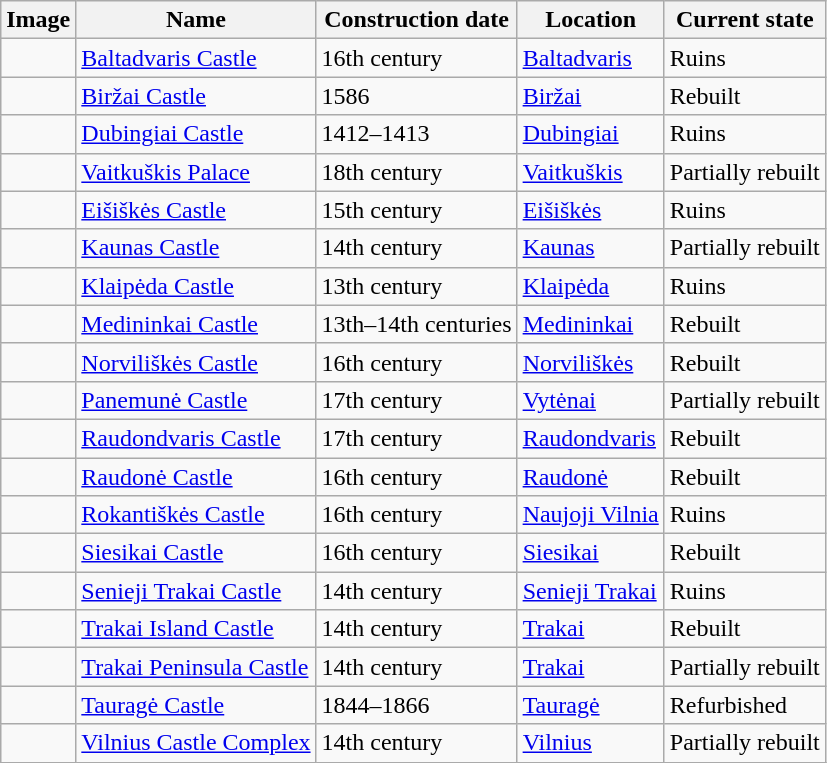<table class="sortable wikitable">
<tr>
<th class=unsortable>Image</th>
<th width=>Name</th>
<th>Construction date</th>
<th width=>Location</th>
<th>Current state</th>
</tr>
<tr>
<td></td>
<td><a href='#'>Baltadvaris Castle</a></td>
<td data-sort-value="1600">16th century</td>
<td><a href='#'>Baltadvaris</a></td>
<td>Ruins</td>
</tr>
<tr>
<td></td>
<td><a href='#'>Biržai Castle</a></td>
<td>1586</td>
<td><a href='#'>Biržai</a></td>
<td>Rebuilt</td>
</tr>
<tr>
<td></td>
<td><a href='#'>Dubingiai Castle</a></td>
<td data-sort-value="1413">1412–1413</td>
<td><a href='#'>Dubingiai</a></td>
<td>Ruins</td>
</tr>
<tr>
<td></td>
<td><a href='#'>Vaitkuškis Palace</a></td>
<td data-sort-value="1800">18th century</td>
<td><a href='#'>Vaitkuškis</a></td>
<td>Partially rebuilt</td>
</tr>
<tr>
<td></td>
<td><a href='#'>Eišiškės Castle</a></td>
<td data-sort-value="1500">15th century</td>
<td><a href='#'>Eišiškės</a></td>
<td>Ruins</td>
</tr>
<tr>
<td></td>
<td><a href='#'>Kaunas Castle</a></td>
<td data-sort-value="1400">14th century</td>
<td><a href='#'>Kaunas</a></td>
<td>Partially rebuilt</td>
</tr>
<tr>
<td></td>
<td><a href='#'>Klaipėda Castle</a></td>
<td data-sort-value="1300">13th century</td>
<td><a href='#'>Klaipėda</a></td>
<td>Ruins</td>
</tr>
<tr>
<td></td>
<td><a href='#'>Medininkai Castle</a></td>
<td data-sort-value="1400">13th–14th centuries</td>
<td><a href='#'>Medininkai</a></td>
<td>Rebuilt</td>
</tr>
<tr>
<td></td>
<td><a href='#'>Norviliškės Castle</a></td>
<td data-sort-value="1600">16th century</td>
<td><a href='#'>Norviliškės</a></td>
<td>Rebuilt</td>
</tr>
<tr>
<td></td>
<td><a href='#'>Panemunė Castle</a></td>
<td data-sort-value="1700">17th century</td>
<td><a href='#'>Vytėnai</a></td>
<td>Partially rebuilt</td>
</tr>
<tr>
<td></td>
<td><a href='#'>Raudondvaris Castle</a></td>
<td data-sort-value="1700">17th century</td>
<td><a href='#'>Raudondvaris</a></td>
<td>Rebuilt</td>
</tr>
<tr>
<td></td>
<td><a href='#'>Raudonė Castle</a></td>
<td data-sort-value="1600">16th century</td>
<td><a href='#'>Raudonė</a></td>
<td>Rebuilt</td>
</tr>
<tr>
<td></td>
<td><a href='#'>Rokantiškės Castle</a></td>
<td data-sort-value="1600">16th century</td>
<td><a href='#'>Naujoji Vilnia</a></td>
<td>Ruins</td>
</tr>
<tr>
<td></td>
<td><a href='#'>Siesikai Castle</a></td>
<td data-sort-value="1600">16th century</td>
<td><a href='#'>Siesikai</a></td>
<td>Rebuilt</td>
</tr>
<tr>
<td></td>
<td><a href='#'>Senieji Trakai Castle</a></td>
<td data-sort-value="1400">14th century</td>
<td><a href='#'>Senieji Trakai</a></td>
<td>Ruins</td>
</tr>
<tr>
<td></td>
<td><a href='#'>Trakai Island Castle</a></td>
<td data-sort-value="1400">14th century</td>
<td><a href='#'>Trakai</a></td>
<td>Rebuilt</td>
</tr>
<tr>
<td></td>
<td><a href='#'>Trakai Peninsula Castle</a></td>
<td data-sort-value="1400">14th century</td>
<td><a href='#'>Trakai</a></td>
<td>Partially rebuilt</td>
</tr>
<tr>
<td></td>
<td><a href='#'>Tauragė Castle</a></td>
<td data-sort-value="1866">1844–1866</td>
<td><a href='#'>Tauragė</a></td>
<td>Refurbished</td>
</tr>
<tr>
<td></td>
<td><a href='#'>Vilnius Castle Complex</a></td>
<td data-sort-value="1400">14th century</td>
<td><a href='#'>Vilnius</a></td>
<td>Partially rebuilt</td>
</tr>
<tr>
</tr>
</table>
